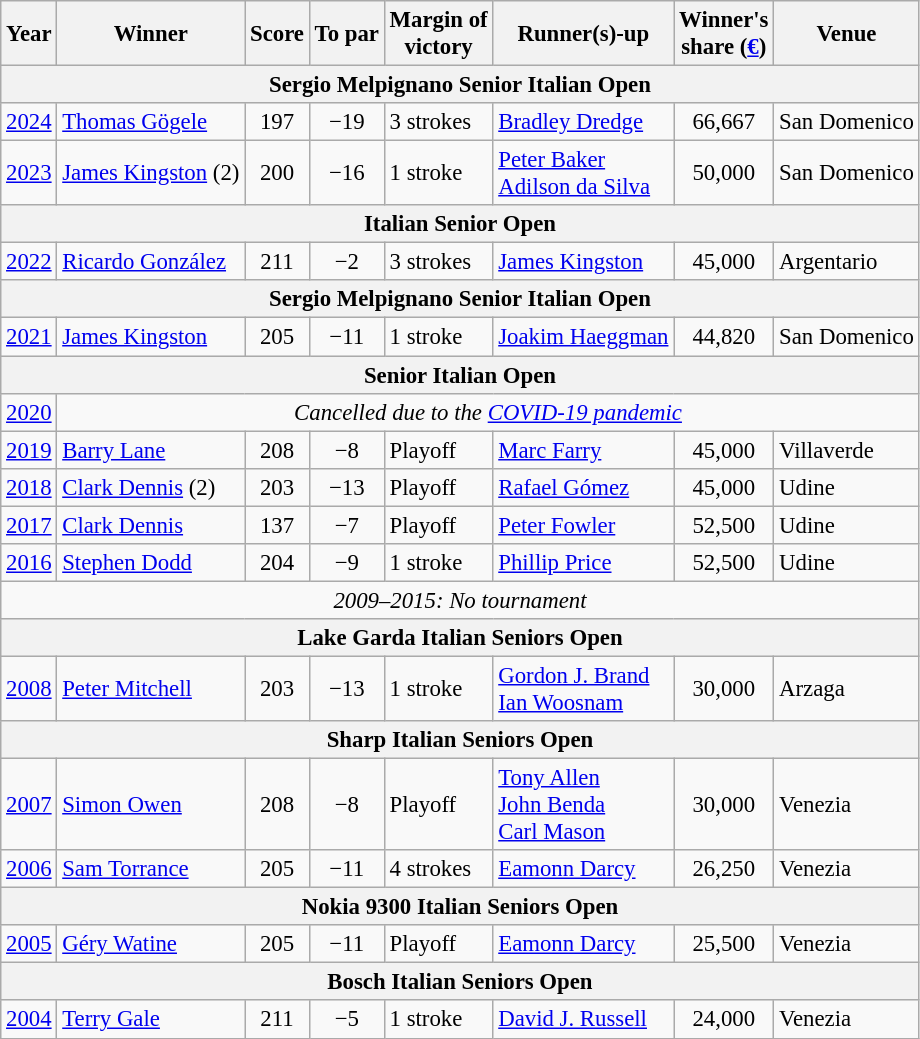<table class="wikitable" style="font-size:95%">
<tr>
<th>Year</th>
<th>Winner</th>
<th>Score</th>
<th>To par</th>
<th>Margin of<br>victory</th>
<th>Runner(s)-up</th>
<th>Winner's<br>share (<a href='#'>€</a>)</th>
<th>Venue</th>
</tr>
<tr>
<th colspan=9>Sergio Melpignano Senior Italian Open</th>
</tr>
<tr>
<td><a href='#'>2024</a></td>
<td> <a href='#'>Thomas Gögele</a></td>
<td align=center>197</td>
<td align=center>−19</td>
<td>3 strokes</td>
<td> <a href='#'>Bradley Dredge</a></td>
<td align=center>66,667</td>
<td>San Domenico</td>
</tr>
<tr>
<td><a href='#'>2023</a></td>
<td> <a href='#'>James Kingston</a> (2)</td>
<td align=center>200</td>
<td align=center>−16</td>
<td>1 stroke</td>
<td> <a href='#'>Peter Baker</a><br> <a href='#'>Adilson da Silva</a></td>
<td align=center>50,000</td>
<td>San Domenico</td>
</tr>
<tr>
<th colspan=9>Italian Senior Open</th>
</tr>
<tr>
<td><a href='#'>2022</a></td>
<td> <a href='#'>Ricardo González</a></td>
<td align=center>211</td>
<td align=center>−2</td>
<td>3 strokes</td>
<td> <a href='#'>James Kingston</a></td>
<td align=center>45,000</td>
<td>Argentario</td>
</tr>
<tr>
<th colspan=9>Sergio Melpignano Senior Italian Open</th>
</tr>
<tr>
<td><a href='#'>2021</a></td>
<td> <a href='#'>James Kingston</a></td>
<td align=center>205</td>
<td align=center>−11</td>
<td>1 stroke</td>
<td> <a href='#'>Joakim Haeggman</a></td>
<td align=center>44,820</td>
<td>San Domenico</td>
</tr>
<tr>
<th colspan=9>Senior Italian Open</th>
</tr>
<tr>
<td><a href='#'>2020</a></td>
<td colspan=7 align=center><em>Cancelled due to the <a href='#'>COVID-19 pandemic</a></em></td>
</tr>
<tr>
<td><a href='#'>2019</a></td>
<td> <a href='#'>Barry Lane</a></td>
<td align=center>208</td>
<td align=center>−8</td>
<td>Playoff</td>
<td> <a href='#'>Marc Farry</a></td>
<td align=center>45,000</td>
<td>Villaverde</td>
</tr>
<tr>
<td><a href='#'>2018</a></td>
<td> <a href='#'>Clark Dennis</a> (2)</td>
<td align=center>203</td>
<td align=center>−13</td>
<td>Playoff</td>
<td> <a href='#'>Rafael Gómez</a></td>
<td align=center>45,000</td>
<td>Udine</td>
</tr>
<tr>
<td><a href='#'>2017</a></td>
<td> <a href='#'>Clark Dennis</a></td>
<td align=center>137</td>
<td align=center>−7</td>
<td>Playoff</td>
<td> <a href='#'>Peter Fowler</a></td>
<td align=center>52,500</td>
<td>Udine</td>
</tr>
<tr>
<td><a href='#'>2016</a></td>
<td> <a href='#'>Stephen Dodd</a></td>
<td align=center>204</td>
<td align=center>−9</td>
<td>1 stroke</td>
<td> <a href='#'>Phillip Price</a></td>
<td align=center>52,500</td>
<td>Udine</td>
</tr>
<tr>
<td colspan=9 align=center><em>2009–2015: No tournament</em></td>
</tr>
<tr>
<th colspan=9>Lake Garda Italian Seniors Open</th>
</tr>
<tr>
<td><a href='#'>2008</a></td>
<td> <a href='#'>Peter Mitchell</a></td>
<td align=center>203</td>
<td align=center>−13</td>
<td>1 stroke</td>
<td> <a href='#'>Gordon J. Brand</a><br> <a href='#'>Ian Woosnam</a></td>
<td align=center>30,000</td>
<td>Arzaga</td>
</tr>
<tr>
<th colspan=9>Sharp Italian Seniors Open</th>
</tr>
<tr>
<td><a href='#'>2007</a></td>
<td> <a href='#'>Simon Owen</a></td>
<td align=center>208</td>
<td align=center>−8</td>
<td>Playoff</td>
<td> <a href='#'>Tony Allen</a><br> <a href='#'>John Benda</a><br> <a href='#'>Carl Mason</a></td>
<td align=center>30,000</td>
<td>Venezia</td>
</tr>
<tr>
<td><a href='#'>2006</a></td>
<td> <a href='#'>Sam Torrance</a></td>
<td align=center>205</td>
<td align=center>−11</td>
<td>4 strokes</td>
<td> <a href='#'>Eamonn Darcy</a></td>
<td align=center>26,250</td>
<td>Venezia</td>
</tr>
<tr>
<th colspan=9>Nokia 9300 Italian Seniors Open</th>
</tr>
<tr>
<td><a href='#'>2005</a></td>
<td> <a href='#'>Géry Watine</a></td>
<td align=center>205</td>
<td align=center>−11</td>
<td>Playoff</td>
<td> <a href='#'>Eamonn Darcy</a></td>
<td align=center>25,500</td>
<td>Venezia</td>
</tr>
<tr>
<th colspan=9>Bosch Italian Seniors Open</th>
</tr>
<tr>
<td><a href='#'>2004</a></td>
<td> <a href='#'>Terry Gale</a></td>
<td align=center>211</td>
<td align=center>−5</td>
<td>1 stroke</td>
<td> <a href='#'>David J. Russell</a></td>
<td align=center>24,000</td>
<td>Venezia</td>
</tr>
</table>
